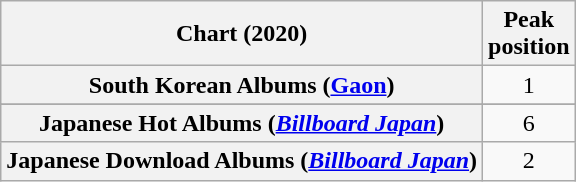<table class="wikitable sortable plainrowheaders" style="text-align:center">
<tr>
<th scope="col">Chart (2020)</th>
<th scope="col">Peak<br>position</th>
</tr>
<tr>
<th scope="row">South Korean Albums (<a href='#'>Gaon</a>)</th>
<td>1</td>
</tr>
<tr>
</tr>
<tr>
<th scope="row">Japanese Hot Albums (<em><a href='#'>Billboard Japan</a></em>)</th>
<td>6</td>
</tr>
<tr>
<th scope="row">Japanese Download Albums (<em><a href='#'>Billboard Japan</a></em>)</th>
<td>2</td>
</tr>
</table>
